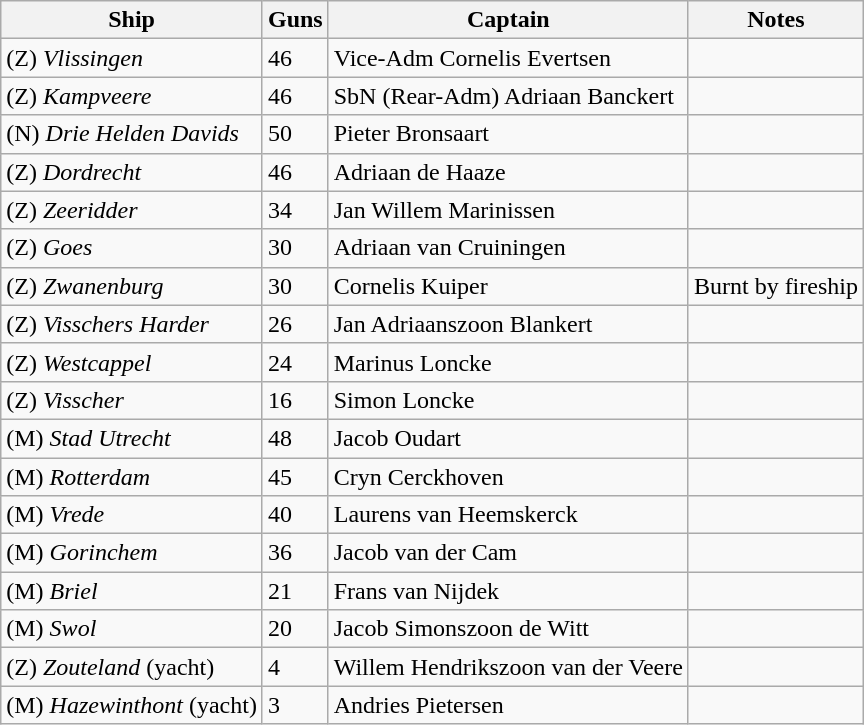<table class="wikitable">
<tr>
<th>Ship</th>
<th>Guns</th>
<th>Captain</th>
<th>Notes</th>
</tr>
<tr>
<td>(Z) <em>Vlissingen</em></td>
<td>46</td>
<td>Vice-Adm Cornelis Evertsen</td>
<td></td>
</tr>
<tr>
<td>(Z) <em>Kampveere</em></td>
<td>46</td>
<td>SbN (Rear-Adm) Adriaan Banckert</td>
<td></td>
</tr>
<tr>
<td>(N) <em>Drie Helden Davids</em></td>
<td>50</td>
<td>Pieter Bronsaart</td>
<td></td>
</tr>
<tr>
<td>(Z) <em>Dordrecht</em></td>
<td>46</td>
<td>Adriaan de Haaze</td>
<td></td>
</tr>
<tr>
<td>(Z) <em>Zeeridder</em></td>
<td>34</td>
<td>Jan Willem Marinissen</td>
<td></td>
</tr>
<tr>
<td>(Z) <em>Goes</em></td>
<td>30</td>
<td>Adriaan van Cruiningen</td>
<td></td>
</tr>
<tr>
<td>(Z) <em>Zwanenburg</em></td>
<td>30</td>
<td>Cornelis Kuiper</td>
<td>Burnt by fireship</td>
</tr>
<tr>
<td>(Z) <em>Visschers Harder</em></td>
<td>26</td>
<td>Jan Adriaanszoon Blankert</td>
<td></td>
</tr>
<tr>
<td>(Z) <em>Westcappel</em></td>
<td>24</td>
<td>Marinus Loncke</td>
<td></td>
</tr>
<tr>
<td>(Z) <em>Visscher</em></td>
<td>16</td>
<td>Simon Loncke</td>
<td></td>
</tr>
<tr>
<td>(M) <em>Stad Utrecht</em></td>
<td>48</td>
<td>Jacob Oudart</td>
<td></td>
</tr>
<tr>
<td>(M) <em>Rotterdam</em></td>
<td>45</td>
<td>Cryn Cerckhoven</td>
<td></td>
</tr>
<tr>
<td>(M) <em>Vrede</em></td>
<td>40</td>
<td>Laurens van Heemskerck</td>
<td></td>
</tr>
<tr>
<td>(M) <em>Gorinchem</em></td>
<td>36</td>
<td>Jacob van der Cam</td>
<td></td>
</tr>
<tr>
<td>(M) <em>Briel</em></td>
<td>21</td>
<td>Frans van Nijdek</td>
<td></td>
</tr>
<tr>
<td>(M) <em>Swol</em></td>
<td>20</td>
<td>Jacob Simonszoon de Witt</td>
<td></td>
</tr>
<tr>
<td>(Z) <em>Zouteland</em> (yacht)</td>
<td>4</td>
<td>Willem Hendrikszoon van der Veere</td>
<td></td>
</tr>
<tr>
<td>(M) <em>Hazewinthont</em> (yacht)</td>
<td>3</td>
<td>Andries Pietersen</td>
<td></td>
</tr>
</table>
